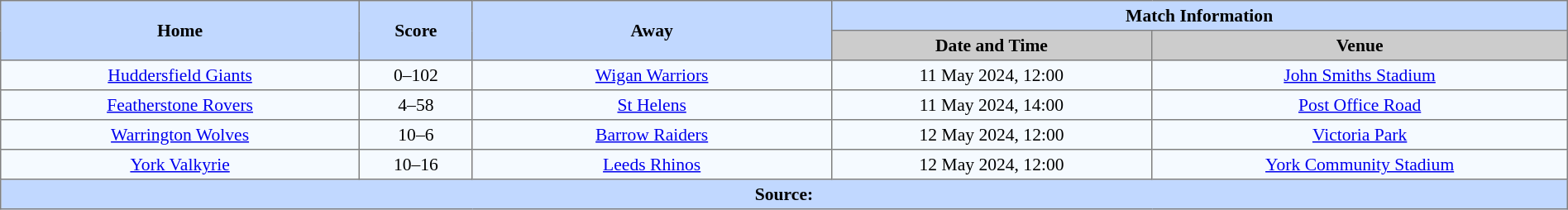<table border=1 style="border-collapse:collapse; font-size:90%; text-align:center;" cellpadding=3 cellspacing=0 width=100%>
<tr bgcolor=#C1D8FF>
<th scope="col" rowspan=2 width=19%>Home</th>
<th scope="col" rowspan=2 width=6%>Score</th>
<th scope="col" rowspan=2 width=19%>Away</th>
<th colspan=6>Match Information</th>
</tr>
<tr bgcolor=#CCCCCC>
<th scope="col" width=17%>Date and Time</th>
<th scope="col" width=22%>Venue</th>
</tr>
<tr bgcolor=#F5FAFF>
<td> <a href='#'>Huddersfield Giants</a></td>
<td>0–102</td>
<td> <a href='#'>Wigan Warriors</a></td>
<td>11 May 2024, 12:00</td>
<td><a href='#'>John Smiths Stadium</a></td>
</tr>
<tr bgcolor=#F5FAFF>
<td> <a href='#'>Featherstone Rovers</a></td>
<td>4–58</td>
<td> <a href='#'>St Helens</a></td>
<td>11 May 2024, 14:00</td>
<td><a href='#'>Post Office Road</a></td>
</tr>
<tr bgcolor=#F5FAFF>
<td> <a href='#'>Warrington Wolves</a></td>
<td>10–6</td>
<td> <a href='#'>Barrow Raiders</a></td>
<td>12 May 2024, 12:00</td>
<td><a href='#'>Victoria Park</a></td>
</tr>
<tr bgcolor=#F5FAFF>
<td> <a href='#'>York Valkyrie</a></td>
<td>10–16</td>
<td> <a href='#'>Leeds Rhinos</a></td>
<td>12 May 2024, 12:00</td>
<td><a href='#'>York Community Stadium</a></td>
</tr>
<tr style="background:#c1d8ff;">
<th colspan=7>Source:</th>
</tr>
</table>
